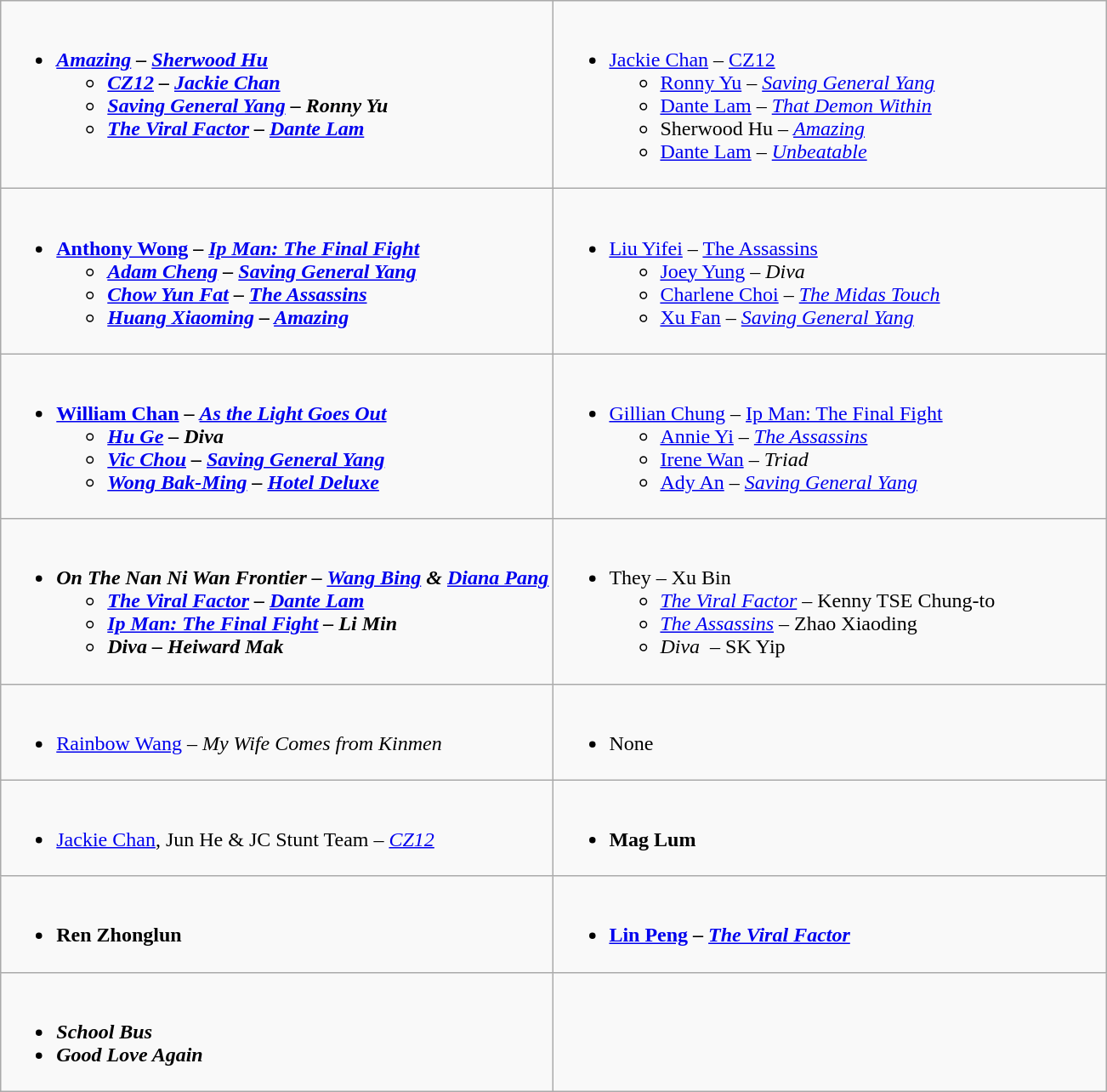<table class=wikitable>
<tr>
<td valign="top" width="50%"><br><ul><li><strong><em><a href='#'>Amazing</a><em> – <a href='#'>Sherwood Hu</a><strong><ul><li></em><a href='#'>CZ12</a><em> – <a href='#'>Jackie Chan</a></li><li></em><a href='#'>Saving General Yang</a><em> – Ronny Yu</li><li></em><a href='#'>The Viral Factor</a><em> – <a href='#'>Dante Lam</a></li></ul></li></ul></td>
<td valign="top" width="50%"><br><ul><li></strong><a href='#'>Jackie Chan</a> – </em><a href='#'>CZ12</a></em></strong><ul><li><a href='#'>Ronny Yu</a> – <em><a href='#'>Saving General Yang</a></em></li><li><a href='#'>Dante Lam</a> – <em><a href='#'>That Demon Within</a></em></li><li>Sherwood Hu – <em><a href='#'>Amazing</a></em></li><li><a href='#'>Dante Lam</a> – <em><a href='#'>Unbeatable</a></em></li></ul></li></ul></td>
</tr>
<tr>
<td valign="top" width="50%"><br><ul><li><strong><a href='#'>Anthony Wong</a> – <em><a href='#'>Ip Man: The Final Fight</a><strong><em><ul><li><a href='#'>Adam Cheng</a> – </em><a href='#'>Saving General Yang</a><em></li><li><a href='#'>Chow Yun Fat</a> – </em><a href='#'>The Assassins</a><em></li><li><a href='#'>Huang Xiaoming</a> – </em><a href='#'>Amazing</a><em></li></ul></li></ul></td>
<td valign="top" width="50%"><br><ul><li></strong><a href='#'>Liu Yifei</a> – </em><a href='#'>The Assassins</a></em></strong><ul><li><a href='#'>Joey Yung</a> – <em>Diva</em></li><li><a href='#'>Charlene Choi</a> – <em><a href='#'>The Midas Touch</a></em></li><li><a href='#'>Xu Fan</a> – <em><a href='#'>Saving General Yang</a></em></li></ul></li></ul></td>
</tr>
<tr>
<td valign="top" width="50%"><br><ul><li><strong><a href='#'>William Chan</a> – <em><a href='#'>As the Light Goes Out</a><strong><em><ul><li><a href='#'>Hu Ge</a> – </em>Diva<em></li><li><a href='#'>Vic Chou</a> – </em><a href='#'>Saving General Yang</a><em></li><li><a href='#'>Wong Bak-Ming</a> – </em><a href='#'>Hotel Deluxe</a><em></li></ul></li></ul></td>
<td valign="top" width="50%"><br><ul><li></strong><a href='#'>Gillian Chung</a> – </em><a href='#'>Ip Man: The Final Fight</a></em></strong><ul><li><a href='#'>Annie Yi</a> – <em><a href='#'>The Assassins</a></em></li><li><a href='#'>Irene Wan</a> – <em>Triad</em></li><li><a href='#'>Ady An</a> – <em><a href='#'>Saving General Yang</a></em></li></ul></li></ul></td>
</tr>
<tr>
<td valign="top" width="50%"><br><ul><li><strong><em>On The Nan Ni Wan Frontier<em> – <a href='#'>Wang Bing</a> & <a href='#'>Diana Pang</a><strong><ul><li></em><a href='#'>The Viral Factor</a><em> – <a href='#'>Dante Lam</a></li><li></em><a href='#'>Ip Man: The Final Fight</a><em> – Li Min</li><li></em>Diva<em> – Heiward Mak</li></ul></li></ul></td>
<td valign="top" width="50%"><br><ul><li></em></strong>They</em> – Xu Bin</strong><ul><li><em><a href='#'>The Viral Factor</a></em> – Kenny TSE Chung-to</li><li><em><a href='#'>The Assassins</a></em> – Zhao Xiaoding</li><li><em>Diva</em>  – SK Yip</li></ul></li></ul></td>
</tr>
<tr>
<td valign="top" width="50%"><br><ul><li><a href='#'>Rainbow Wang</a> – <em>My Wife Comes from Kinmen</em></li></ul></td>
<td valign="top" width="50%"><br><ul><li>None</li></ul></td>
</tr>
<tr>
<td valign="top" width="50%"><br><ul><li><a href='#'>Jackie Chan</a>, Jun He & JC Stunt Team – <em><a href='#'>CZ12</a></em></li></ul></td>
<td valign="top" width="50%"><br><ul><li><strong>Mag Lum</strong></li></ul></td>
</tr>
<tr>
<td valign="top" width="50%"><br><ul><li><strong>Ren Zhonglun</strong></li></ul></td>
<td valign="top" width="50%"><br><ul><li><strong><a href='#'>Lin Peng</a> –</strong> <strong><em><a href='#'>The Viral Factor</a></em></strong></li></ul></td>
</tr>
<tr>
<td valign="top" width="50%"><br><ul><li><strong><em>School Bus</em></strong></li><li><strong><em>Good Love Again</em></strong></li></ul></td>
</tr>
</table>
